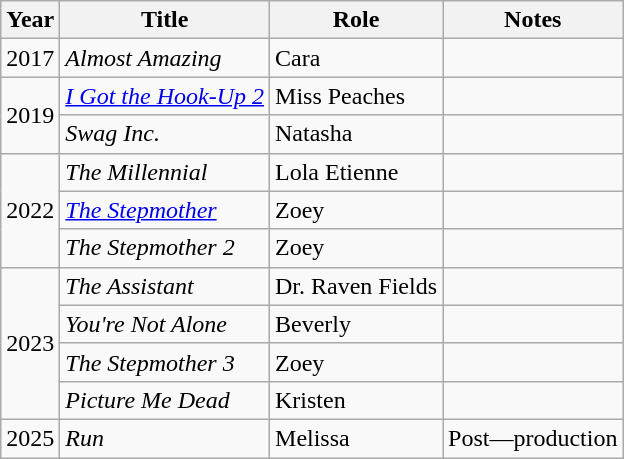<table class="wikitable plainrowheaders sortable" style="margin-right: 0;">
<tr>
<th>Year</th>
<th>Title</th>
<th>Role</th>
<th>Notes</th>
</tr>
<tr>
<td>2017</td>
<td><em>Almost Amazing</em></td>
<td>Cara</td>
<td></td>
</tr>
<tr>
<td rowspan="2">2019</td>
<td><em><a href='#'>I Got the Hook-Up 2</a></em></td>
<td>Miss Peaches</td>
<td></td>
</tr>
<tr>
<td><em>Swag Inc.</em></td>
<td>Natasha</td>
<td></td>
</tr>
<tr>
<td rowspan=3>2022</td>
<td><em>The Millennial</em></td>
<td>Lola Etienne</td>
<td></td>
</tr>
<tr>
<td><em><a href='#'>The Stepmother</a></em></td>
<td>Zoey</td>
<td></td>
</tr>
<tr>
<td><em>The Stepmother 2</em></td>
<td>Zoey</td>
<td></td>
</tr>
<tr>
<td rowspan=4>2023</td>
<td><em>The Assistant</em></td>
<td>Dr. Raven Fields</td>
<td></td>
</tr>
<tr>
<td><em>You're Not Alone</em></td>
<td>Beverly</td>
<td></td>
</tr>
<tr>
<td><em>The Stepmother 3</em></td>
<td>Zoey</td>
<td></td>
</tr>
<tr>
<td><em>Picture Me Dead</em></td>
<td>Kristen</td>
<td></td>
</tr>
<tr>
<td>2025</td>
<td><em>Run</em></td>
<td>Melissa</td>
<td>Post—production</td>
</tr>
</table>
